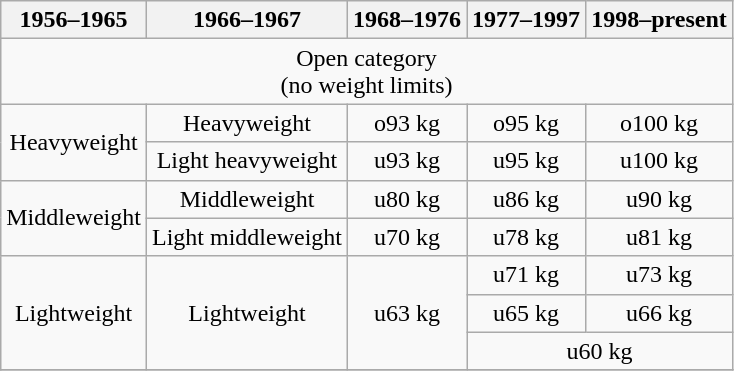<table class="wikitable"  style="text-align:center">
<tr>
<th>1956–1965</th>
<th>1966–1967</th>
<th>1968–1976</th>
<th>1977–1997</th>
<th>1998–present</th>
</tr>
<tr>
<td colspan=5>Open category<br>(no weight limits)</td>
</tr>
<tr>
<td rowspan=2>Heavyweight</td>
<td>Heavyweight</td>
<td>o93 kg</td>
<td>o95 kg</td>
<td>o100 kg</td>
</tr>
<tr>
<td>Light heavyweight</td>
<td>u93 kg</td>
<td>u95 kg</td>
<td>u100 kg</td>
</tr>
<tr>
<td rowspan=2>Middleweight</td>
<td>Middleweight</td>
<td>u80 kg</td>
<td>u86 kg</td>
<td>u90 kg</td>
</tr>
<tr>
<td>Light middleweight</td>
<td>u70 kg</td>
<td>u78 kg</td>
<td>u81 kg</td>
</tr>
<tr>
<td rowspan=3>Lightweight</td>
<td rowspan=3>Lightweight</td>
<td rowspan=3>u63 kg</td>
<td>u71 kg</td>
<td>u73 kg</td>
</tr>
<tr>
<td>u65 kg</td>
<td>u66 kg</td>
</tr>
<tr>
<td colspan=2>u60 kg</td>
</tr>
<tr>
</tr>
</table>
